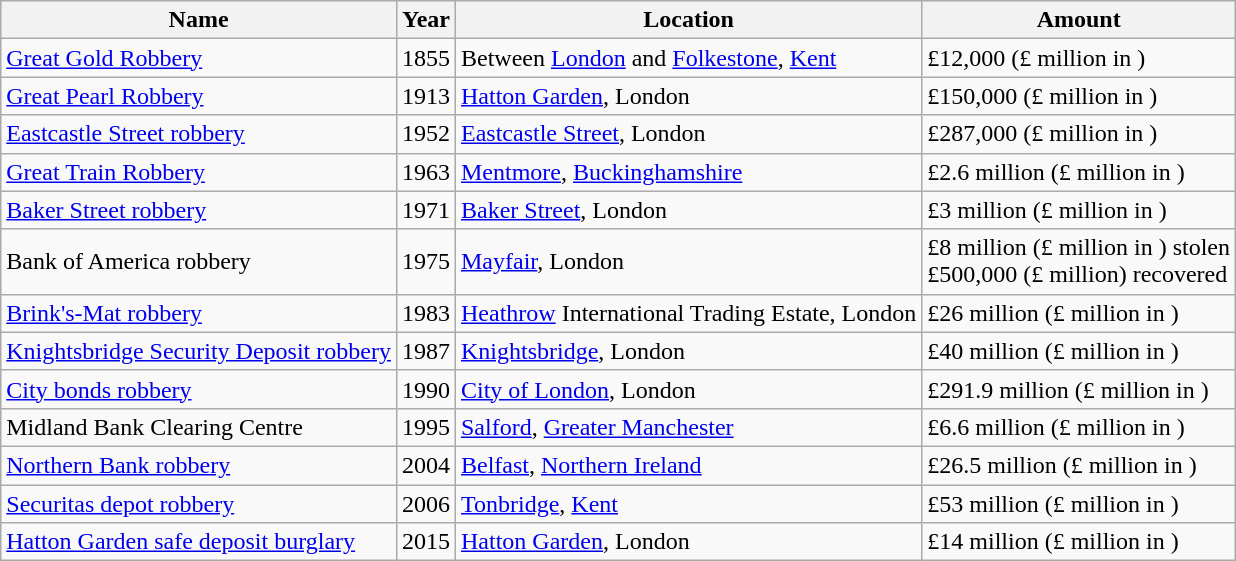<table class=wikitable>
<tr>
<th>Name</th>
<th>Year</th>
<th>Location</th>
<th>Amount</th>
</tr>
<tr>
<td><a href='#'>Great Gold Robbery</a></td>
<td>1855</td>
<td>Between <a href='#'>London</a> and <a href='#'>Folkestone</a>, <a href='#'>Kent</a></td>
<td>£12,000 (£ million in )</td>
</tr>
<tr>
<td><a href='#'>Great Pearl Robbery</a></td>
<td>1913</td>
<td><a href='#'>Hatton Garden</a>, London</td>
<td>£150,000 (£ million in )</td>
</tr>
<tr>
<td><a href='#'>Eastcastle Street robbery</a></td>
<td>1952</td>
<td><a href='#'>Eastcastle Street</a>, London</td>
<td>£287,000 (£ million in )</td>
</tr>
<tr>
<td><a href='#'>Great Train Robbery</a></td>
<td>1963</td>
<td><a href='#'>Mentmore</a>, <a href='#'>Buckinghamshire</a></td>
<td>£2.6 million (£ million in )</td>
</tr>
<tr>
<td><a href='#'>Baker Street robbery</a></td>
<td>1971</td>
<td><a href='#'>Baker Street</a>, London</td>
<td>£3 million (£ million in )</td>
</tr>
<tr>
<td>Bank of America robbery</td>
<td>1975</td>
<td><a href='#'>Mayfair</a>, London</td>
<td>£8 million (£ million in ) stolen<br>£500,000 (£ million) recovered</td>
</tr>
<tr>
<td><a href='#'>Brink's-Mat robbery</a></td>
<td>1983</td>
<td><a href='#'>Heathrow</a> International Trading Estate, London</td>
<td>£26 million (£ million in )</td>
</tr>
<tr>
<td><a href='#'>Knightsbridge Security Deposit robbery</a></td>
<td>1987</td>
<td><a href='#'>Knightsbridge</a>, London</td>
<td>£40 million (£ million in )</td>
</tr>
<tr>
<td><a href='#'>City bonds robbery</a></td>
<td>1990</td>
<td><a href='#'>City of London</a>, London</td>
<td>£291.9 million (£ million in )</td>
</tr>
<tr>
<td>Midland Bank Clearing Centre</td>
<td>1995</td>
<td><a href='#'>Salford</a>, <a href='#'>Greater Manchester</a></td>
<td>£6.6 million (£ million in )</td>
</tr>
<tr>
<td><a href='#'>Northern Bank robbery</a></td>
<td>2004</td>
<td><a href='#'>Belfast</a>, <a href='#'>Northern Ireland</a></td>
<td>£26.5 million (£ million in )</td>
</tr>
<tr>
<td><a href='#'>Securitas depot robbery</a></td>
<td>2006</td>
<td><a href='#'>Tonbridge</a>, <a href='#'>Kent</a></td>
<td>£53 million (£ million in )</td>
</tr>
<tr>
<td><a href='#'>Hatton Garden safe deposit burglary</a></td>
<td>2015</td>
<td><a href='#'>Hatton Garden</a>, London</td>
<td>£14 million (£ million in )</td>
</tr>
</table>
